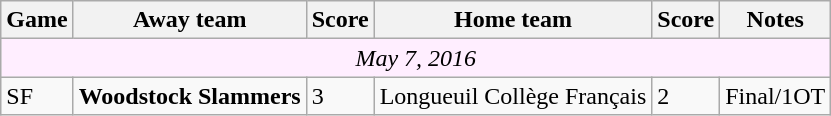<table class="wikitable">
<tr>
<th>Game</th>
<th>Away team</th>
<th>Score</th>
<th>Home team</th>
<th>Score</th>
<th>Notes</th>
</tr>
<tr style="text-align:center; background:#fef;">
<td colspan="11"><em>May 7, 2016</em></td>
</tr>
<tr>
<td>SF</td>
<td><strong>Woodstock Slammers</strong></td>
<td>3</td>
<td>Longueuil Collège Français</td>
<td>2</td>
<td>Final/1OT</td>
</tr>
</table>
